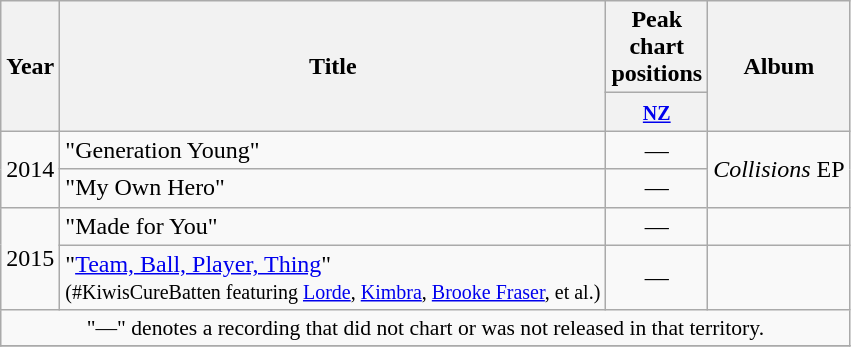<table class="wikitable">
<tr>
<th rowspan="2"  width="1em">Year</th>
<th rowspan="2">Title</th>
<th width="3em">Peak chart positions</th>
<th rowspan="2">Album</th>
</tr>
<tr>
<th><small><a href='#'>NZ</a></small><br></th>
</tr>
<tr>
<td rowspan="2">2014</td>
<td>"Generation Young"</td>
<td align="center">—</td>
<td rowspan="2"><em>Collisions</em> EP</td>
</tr>
<tr>
<td>"My Own Hero"</td>
<td align="center">—</td>
</tr>
<tr>
<td rowspan="2">2015</td>
<td>"Made for You"</td>
<td align="center">—</td>
<td></td>
</tr>
<tr>
<td>"<a href='#'>Team, Ball, Player, Thing</a>"<br><small>(#KiwisCureBatten featuring <a href='#'>Lorde</a>, <a href='#'>Kimbra</a>, <a href='#'>Brooke Fraser</a>, et al.)</small></td>
<td align="center">—</td>
<td></td>
</tr>
<tr>
<td colspan="4" style="font-size:90%" align="center">"—" denotes a recording that did not chart or was not released in that territory.</td>
</tr>
<tr>
</tr>
</table>
